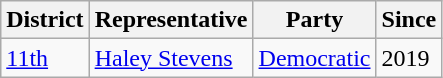<table class="wikitable">
<tr>
<th>District</th>
<th>Representative</th>
<th>Party</th>
<th>Since</th>
</tr>
<tr>
<td><a href='#'>11th</a></td>
<td><a href='#'>Haley Stevens</a></td>
<td><a href='#'>Democratic</a></td>
<td>2019</td>
</tr>
</table>
